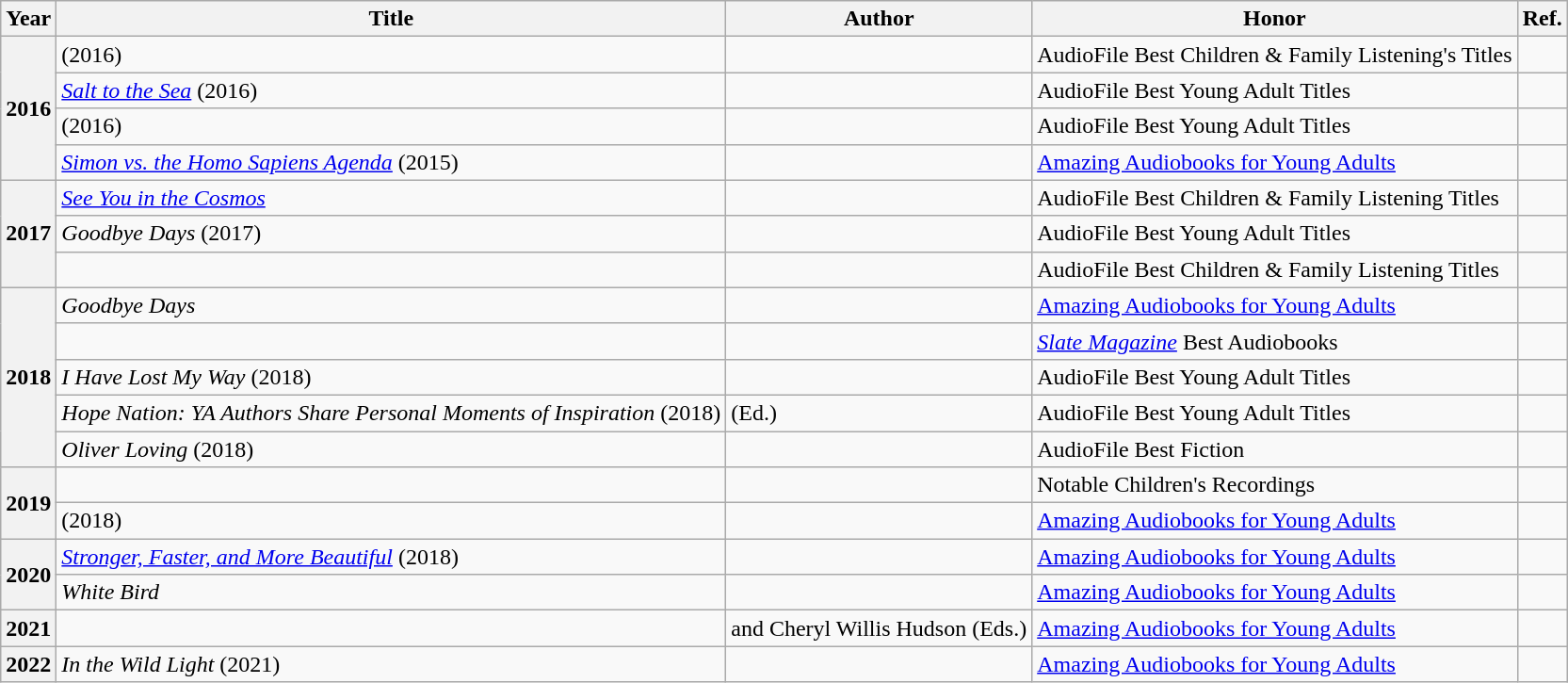<table class="wikitable sortable mw-collapsible">
<tr>
<th>Year</th>
<th>Title</th>
<th>Author</th>
<th>Honor</th>
<th>Ref.</th>
</tr>
<tr>
<th rowspan="4">2016</th>
<td><em></em> (2016)</td>
<td></td>
<td>AudioFile Best Children & Family Listening's Titles</td>
<td></td>
</tr>
<tr>
<td><em><a href='#'>Salt to the Sea</a></em> (2016)</td>
<td></td>
<td>AudioFile Best Young Adult Titles</td>
<td></td>
</tr>
<tr>
<td><em></em> (2016)</td>
<td></td>
<td>AudioFile Best Young Adult Titles</td>
<td></td>
</tr>
<tr>
<td><em><a href='#'>Simon vs. the Homo Sapiens Agenda</a></em>  (2015)</td>
<td></td>
<td><a href='#'>Amazing Audiobooks for Young Adults</a></td>
<td></td>
</tr>
<tr>
<th rowspan="3">2017</th>
<td><em><a href='#'>See You in the Cosmos</a></em></td>
<td></td>
<td>AudioFile Best Children & Family Listening Titles</td>
<td></td>
</tr>
<tr>
<td><em>Goodbye Days</em> (2017)</td>
<td></td>
<td>AudioFile Best Young Adult Titles</td>
<td></td>
</tr>
<tr>
<td><em></em></td>
<td></td>
<td>AudioFile Best Children & Family Listening Titles</td>
<td></td>
</tr>
<tr>
<th rowspan="5">2018</th>
<td><em>Goodbye Days</em></td>
<td></td>
<td><a href='#'>Amazing Audiobooks for Young Adults</a></td>
<td></td>
</tr>
<tr>
<td><em></em></td>
<td></td>
<td><a href='#'><em>Slate Magazine</em></a> Best Audiobooks</td>
<td></td>
</tr>
<tr>
<td><em>I Have Lost My Way</em> (2018)</td>
<td></td>
<td>AudioFile Best Young Adult Titles</td>
<td></td>
</tr>
<tr>
<td><em>Hope Nation: YA Authors Share Personal Moments of Inspiration</em> (2018)</td>
<td> (Ed.)</td>
<td>AudioFile Best Young Adult Titles</td>
<td></td>
</tr>
<tr>
<td><em>Oliver Loving</em> (2018)</td>
<td></td>
<td>AudioFile Best Fiction</td>
<td></td>
</tr>
<tr>
<th rowspan="2">2019</th>
<td><em></em></td>
<td></td>
<td>Notable Children's Recordings</td>
<td></td>
</tr>
<tr>
<td><em></em> (2018)</td>
<td></td>
<td><a href='#'>Amazing Audiobooks for Young Adults</a></td>
<td></td>
</tr>
<tr>
<th rowspan="2">2020</th>
<td><em><a href='#'>Stronger, Faster, and More Beautiful</a></em> (2018)</td>
<td></td>
<td><a href='#'>Amazing Audiobooks for Young Adults</a></td>
<td></td>
</tr>
<tr>
<td><em>White Bird</em></td>
<td></td>
<td><a href='#'>Amazing Audiobooks for Young Adults</a></td>
<td></td>
</tr>
<tr>
<th>2021</th>
<td><em></em></td>
<td> and Cheryl Willis Hudson (Eds.)</td>
<td><a href='#'>Amazing Audiobooks for Young Adults</a></td>
<td></td>
</tr>
<tr>
<th>2022</th>
<td><em>In the Wild Light</em> (2021)</td>
<td></td>
<td><a href='#'>Amazing Audiobooks for Young Adults</a></td>
<td></td>
</tr>
</table>
